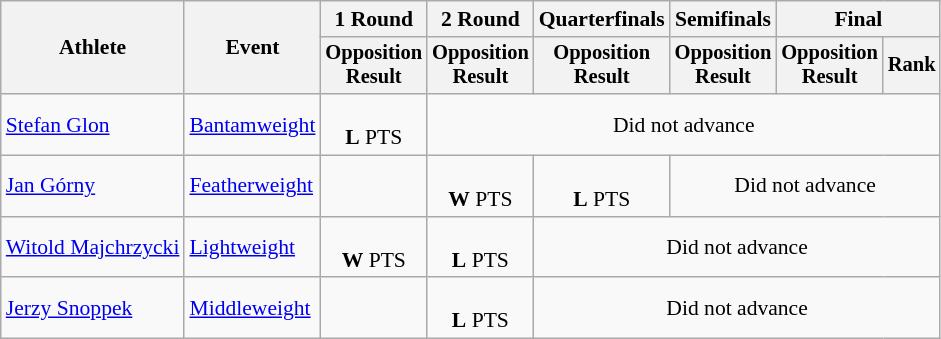<table class="wikitable" style="font-size:90%">
<tr>
<th rowspan="2">Athlete</th>
<th rowspan="2">Event</th>
<th>1 Round</th>
<th>2 Round</th>
<th>Quarterfinals</th>
<th>Semifinals</th>
<th colspan=2>Final</th>
</tr>
<tr style="font-size:95%">
<th>Opposition<br>Result</th>
<th>Opposition<br>Result</th>
<th>Opposition<br>Result</th>
<th>Opposition<br>Result</th>
<th>Opposition<br>Result</th>
<th>Rank</th>
</tr>
<tr align=center>
<td align=left><a href='#'>Stefan Glon</a></td>
<td align=left><a href='#'>Bantamweight</a></td>
<td><br><strong>L</strong> PTS</td>
<td colspan=5>Did not advance</td>
</tr>
<tr align=center>
<td align=left><a href='#'>Jan Górny</a></td>
<td align=left><a href='#'>Featherweight</a></td>
<td></td>
<td><br><strong>W</strong> PTS</td>
<td><br><strong>L</strong> PTS</td>
<td colspan=3>Did not advance</td>
</tr>
<tr align=center>
<td align=left><a href='#'>Witold Majchrzycki</a></td>
<td align=left><a href='#'>Lightweight</a></td>
<td><br><strong>W</strong> PTS</td>
<td><br><strong>L</strong> PTS</td>
<td colspan=4>Did not advance</td>
</tr>
<tr align=center>
<td align=left><a href='#'>Jerzy Snoppek</a></td>
<td align=left><a href='#'>Middleweight</a></td>
<td></td>
<td><br><strong>L</strong> PTS</td>
<td colspan=4>Did not advance</td>
</tr>
</table>
